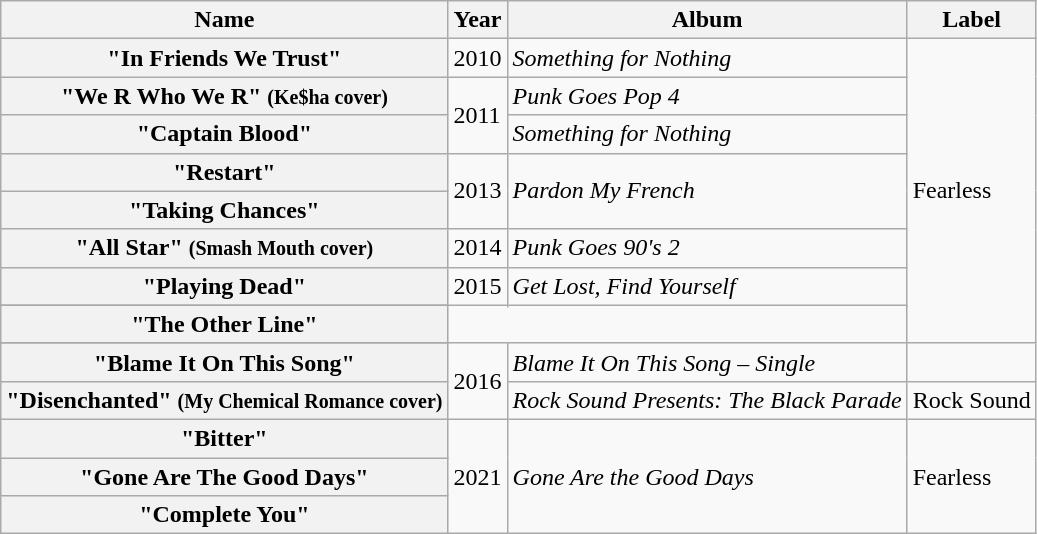<table class="wikitable plainrowheaders">
<tr>
<th>Name</th>
<th>Year</th>
<th>Album</th>
<th>Label</th>
</tr>
<tr>
<th scope="row">"In Friends We Trust"</th>
<td>2010</td>
<td><em>Something for Nothing</em></td>
<td rowspan="9">Fearless</td>
</tr>
<tr>
<th scope="row">"We R Who We R" <small>(Ke$ha cover)</small></th>
<td rowspan=2>2011</td>
<td><em>Punk Goes Pop 4</em></td>
</tr>
<tr>
<th scope="row">"Captain Blood"</th>
<td><em>Something for Nothing</em></td>
</tr>
<tr>
<th scope="row">"Restart"</th>
<td rowspan=2>2013</td>
<td rowspan=2><em>Pardon My French</em></td>
</tr>
<tr>
<th scope="row">"Taking Chances"</th>
</tr>
<tr>
<th scope="row">"All Star" <small>(Smash Mouth cover)</small></th>
<td>2014</td>
<td><em>Punk Goes 90's 2</em></td>
</tr>
<tr>
<th scope="row">"Playing Dead"</th>
<td rowspan=2>2015</td>
<td rowspan=2><em>Get Lost, Find Yourself</em></td>
</tr>
<tr>
</tr>
<tr>
<th scope="row">"The Other Line"</th>
</tr>
<tr>
</tr>
<tr>
<th scope="row">"Blame It On This Song"</th>
<td rowspan=2>2016</td>
<td><em>Blame It On This Song – Single</em></td>
</tr>
<tr>
<th scope="row">"Disenchanted" <small>(My Chemical Romance cover)</small></th>
<td><em>Rock Sound Presents: The Black Parade</em></td>
<td>Rock Sound</td>
</tr>
<tr>
<th scope="row">"Bitter"</th>
<td rowspan=3>2021</td>
<td rowspan=3><em>Gone Are the Good Days</em></td>
<td rowspan=3>Fearless</td>
</tr>
<tr>
<th scope="row">"Gone Are The Good Days"</th>
</tr>
<tr>
<th scope="row">"Complete You"</th>
</tr>
</table>
